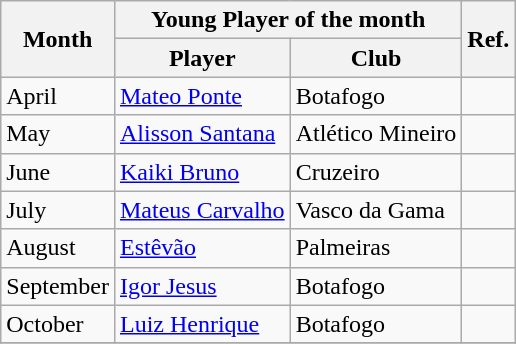<table class="wikitable">
<tr>
<th rowspan="2">Month</th>
<th colspan="2">Young Player of the month</th>
<th rowspan="2">Ref.</th>
</tr>
<tr>
<th>Player</th>
<th>Club</th>
</tr>
<tr>
<td>April</td>
<td> <a href='#'>Mateo Ponte</a></td>
<td>Botafogo</td>
<td align="center"></td>
</tr>
<tr>
<td>May</td>
<td> <a href='#'>Alisson Santana</a></td>
<td>Atlético Mineiro</td>
<td align="center"></td>
</tr>
<tr>
<td>June</td>
<td> <a href='#'>Kaiki Bruno</a></td>
<td>Cruzeiro</td>
<td align="center"></td>
</tr>
<tr>
<td>July</td>
<td> <a href='#'>Mateus Carvalho</a></td>
<td>Vasco da Gama</td>
<td align="center"></td>
</tr>
<tr>
<td>August</td>
<td> <a href='#'>Estêvão</a></td>
<td>Palmeiras</td>
<td align="center"></td>
</tr>
<tr>
<td>September</td>
<td> <a href='#'>Igor Jesus</a></td>
<td>Botafogo</td>
<td align="center"></td>
</tr>
<tr>
<td>October</td>
<td> <a href='#'>Luiz Henrique</a></td>
<td>Botafogo</td>
<td align="center"></td>
</tr>
<tr>
</tr>
</table>
